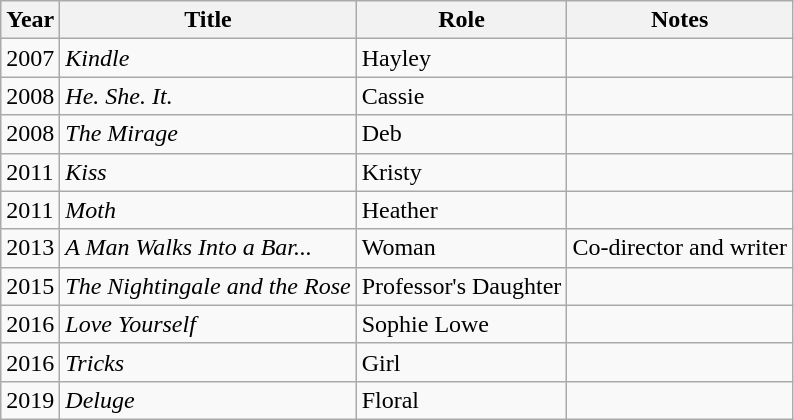<table class="wikitable sortable">
<tr>
<th>Year</th>
<th>Title</th>
<th>Role</th>
<th class="unsortable">Notes</th>
</tr>
<tr>
<td>2007</td>
<td><em>Kindle</em></td>
<td>Hayley</td>
<td></td>
</tr>
<tr>
<td>2008</td>
<td><em>He. She. It.</em></td>
<td>Cassie</td>
<td></td>
</tr>
<tr>
<td>2008</td>
<td><em>The Mirage</em></td>
<td>Deb</td>
<td></td>
</tr>
<tr>
<td>2011</td>
<td><em>Kiss</em></td>
<td>Kristy</td>
<td></td>
</tr>
<tr>
<td>2011</td>
<td><em>Moth</em></td>
<td>Heather</td>
<td></td>
</tr>
<tr>
<td>2013</td>
<td><em>A Man Walks Into a Bar...</em></td>
<td>Woman</td>
<td>Co-director and writer</td>
</tr>
<tr>
<td>2015</td>
<td><em>The Nightingale and the Rose</em></td>
<td>Professor's Daughter</td>
<td></td>
</tr>
<tr>
<td>2016</td>
<td><em>Love Yourself</em></td>
<td>Sophie Lowe</td>
<td></td>
</tr>
<tr>
<td>2016</td>
<td><em>Tricks</em></td>
<td>Girl</td>
<td></td>
</tr>
<tr>
<td>2019</td>
<td><em>Deluge</em></td>
<td>Floral</td>
<td></td>
</tr>
</table>
